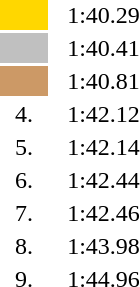<table style="text-align:center">
<tr>
<td width=30 bgcolor=gold></td>
<td align=left></td>
<td width=60>1:40.29</td>
</tr>
<tr>
<td bgcolor=silver></td>
<td align=left></td>
<td>1:40.41</td>
</tr>
<tr>
<td bgcolor=cc9966></td>
<td align=left></td>
<td>1:40.81</td>
</tr>
<tr>
<td>4.</td>
<td align=left></td>
<td>1:42.12</td>
</tr>
<tr>
<td>5.</td>
<td align=left></td>
<td>1:42.14</td>
</tr>
<tr>
<td>6.</td>
<td align=left></td>
<td>1:42.44</td>
</tr>
<tr>
<td>7.</td>
<td align=left></td>
<td>1:42.46</td>
</tr>
<tr>
<td>8.</td>
<td align=left></td>
<td>1:43.98</td>
</tr>
<tr>
<td>9.</td>
<td align=left></td>
<td>1:44.96</td>
</tr>
</table>
